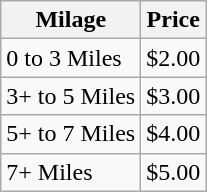<table class="wikitable">
<tr>
<th>Milage</th>
<th>Price</th>
</tr>
<tr>
<td>0 to 3 Miles</td>
<td>$2.00</td>
</tr>
<tr>
<td>3+ to 5 Miles</td>
<td>$3.00</td>
</tr>
<tr>
<td>5+ to 7 Miles</td>
<td>$4.00</td>
</tr>
<tr>
<td>7+ Miles</td>
<td>$5.00</td>
</tr>
</table>
